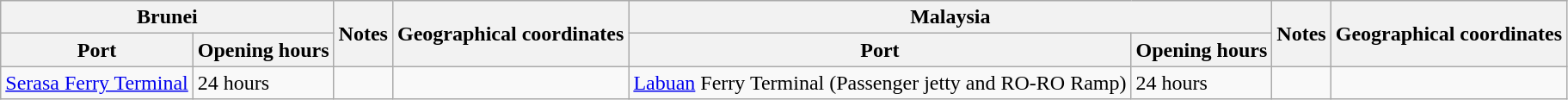<table class="wikitable">
<tr>
<th colspan="2">Brunei</th>
<th rowspan="2">Notes</th>
<th rowspan="2">Geographical coordinates</th>
<th colspan="2">Malaysia</th>
<th rowspan="2">Notes</th>
<th rowspan="2">Geographical coordinates</th>
</tr>
<tr>
<th>Port</th>
<th>Opening hours</th>
<th>Port</th>
<th>Opening hours</th>
</tr>
<tr>
<td><a href='#'>Serasa Ferry Terminal</a></td>
<td>24 hours</td>
<td></td>
<td></td>
<td><a href='#'>Labuan</a> Ferry Terminal (Passenger jetty and RO-RO Ramp)</td>
<td>24 hours</td>
<td></td>
<td></td>
</tr>
</table>
